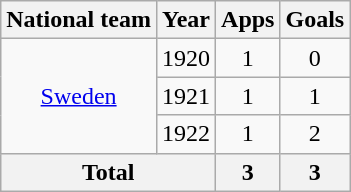<table class=wikitable style=text-align:center>
<tr>
<th>National team</th>
<th>Year</th>
<th>Apps</th>
<th>Goals</th>
</tr>
<tr>
<td rowspan="3"><a href='#'>Sweden</a></td>
<td>1920</td>
<td>1</td>
<td>0</td>
</tr>
<tr>
<td>1921</td>
<td>1</td>
<td>1</td>
</tr>
<tr>
<td>1922</td>
<td>1</td>
<td>2</td>
</tr>
<tr>
<th colspan="2">Total</th>
<th>3</th>
<th>3</th>
</tr>
</table>
